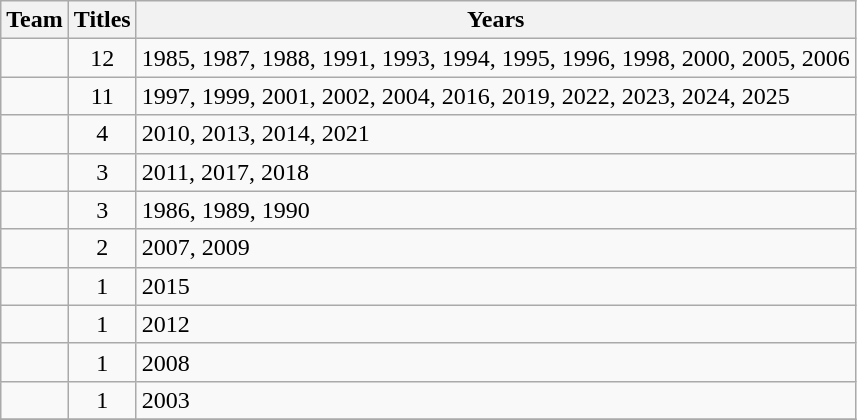<table class="wikitable sortable" style="text-align:center">
<tr>
<th>Team</th>
<th>Titles</th>
<th>Years</th>
</tr>
<tr>
<td style=><strong></strong></td>
<td>12</td>
<td align=left>1985, 1987, 1988, 1991, 1993, 1994, 1995, 1996, 1998, 2000, 2005, 2006</td>
</tr>
<tr>
<td style=><strong></strong></td>
<td>11</td>
<td align=left>1997, 1999, 2001, 2002, 2004, 2016, 2019, 2022, 2023, 2024, 2025</td>
</tr>
<tr>
<td style=><strong></strong></td>
<td>4</td>
<td align=left>2010, 2013, 2014, 2021</td>
</tr>
<tr>
<td style=><strong></strong></td>
<td>3</td>
<td align=left>2011, 2017, 2018</td>
</tr>
<tr>
<td style=><strong></strong></td>
<td>3</td>
<td align=left>1986, 1989, 1990</td>
</tr>
<tr>
<td style=><strong></strong></td>
<td>2</td>
<td align=left>2007, 2009</td>
</tr>
<tr>
<td style=><strong></strong></td>
<td>1</td>
<td align=left>2015</td>
</tr>
<tr>
<td style=><strong></strong></td>
<td>1</td>
<td align=left>2012</td>
</tr>
<tr>
<td style=><strong></strong></td>
<td>1</td>
<td align=left>2008</td>
</tr>
<tr>
<td style=><strong></strong></td>
<td>1</td>
<td align=left>2003</td>
</tr>
<tr>
</tr>
</table>
